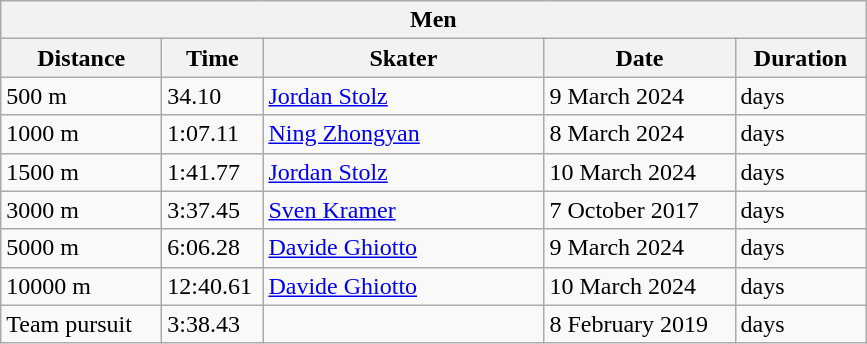<table class="wikitable">
<tr>
<th colspan="5">Men</th>
</tr>
<tr>
<th style="width:100px">Distance</th>
<th style="width:60px">Time</th>
<th style="width:180px">Skater</th>
<th style="width:120px">Date</th>
<th style="width:80px">Duration</th>
</tr>
<tr>
<td>500 m</td>
<td>34.10</td>
<td> <a href='#'>Jordan Stolz</a></td>
<td>9 March 2024</td>
<td> days</td>
</tr>
<tr>
<td>1000 m</td>
<td>1:07.11</td>
<td> <a href='#'>Ning Zhongyan</a></td>
<td>8 March 2024</td>
<td> days</td>
</tr>
<tr>
<td>1500 m</td>
<td>1:41.77</td>
<td> <a href='#'>Jordan Stolz</a></td>
<td>10 March 2024</td>
<td> days</td>
</tr>
<tr>
<td>3000 m</td>
<td>3:37.45</td>
<td> <a href='#'>Sven Kramer</a></td>
<td>7 October 2017</td>
<td> days</td>
</tr>
<tr>
<td>5000 m</td>
<td>6:06.28</td>
<td> <a href='#'>Davide Ghiotto</a></td>
<td>9 March 2024</td>
<td> days</td>
</tr>
<tr>
<td>10000 m</td>
<td>12:40.61</td>
<td> <a href='#'>Davide Ghiotto</a></td>
<td>10 March 2024</td>
<td> days</td>
</tr>
<tr>
<td>Team pursuit</td>
<td>3:38.43</td>
<td></td>
<td>8 February 2019</td>
<td> days</td>
</tr>
</table>
